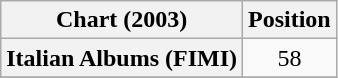<table class="wikitable plainrowheaders" style="text-align:center;">
<tr>
<th>Chart (2003)</th>
<th>Position</th>
</tr>
<tr>
<th scope="row">Italian Albums (FIMI)</th>
<td>58</td>
</tr>
<tr>
</tr>
</table>
